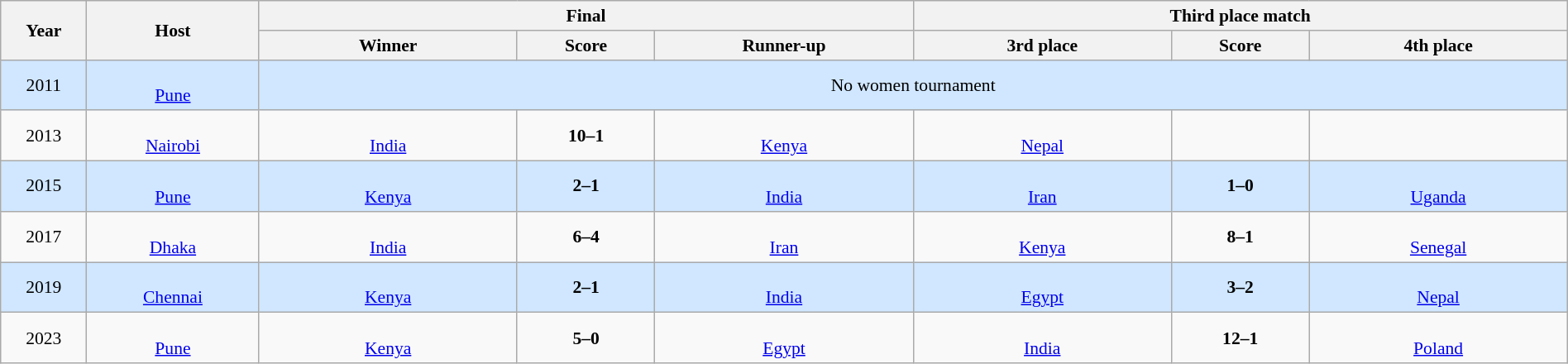<table class="wikitable" style="font-size:90%; width: 100%; text-align: center;">
<tr>
<th rowspan=2 width=5%>Year</th>
<th rowspan=2 width=10%>Host</th>
<th colspan=3>Final</th>
<th colspan=3>Third place match</th>
</tr>
<tr>
<th width=15%>Winner</th>
<th width=8%>Score</th>
<th width=15%>Runner-up</th>
<th width=15%>3rd place</th>
<th width=8%>Score</th>
<th width=15%>4th place</th>
</tr>
<tr bgcolor=#D0E7FF>
<td>2011<br></td>
<td><br><a href='#'>Pune</a></td>
<td colspan=6>No women tournament</td>
</tr>
<tr>
<td>2013<br></td>
<td><br><a href='#'>Nairobi</a></td>
<td><br><a href='#'>India</a></td>
<td><strong>10–1</strong></td>
<td><br><a href='#'>Kenya</a></td>
<td><br><a href='#'>Nepal</a></td>
<td></td>
<td></td>
</tr>
<tr bgcolor=#D0E7FF>
<td>2015<br></td>
<td><br><a href='#'>Pune</a></td>
<td><br><a href='#'>Kenya</a></td>
<td><strong>2–1</strong></td>
<td><br><a href='#'>India</a></td>
<td><br><a href='#'>Iran</a></td>
<td><strong>1–0</strong></td>
<td><br><a href='#'>Uganda</a></td>
</tr>
<tr>
<td>2017<br></td>
<td><br><a href='#'>Dhaka</a></td>
<td><br><a href='#'>India</a></td>
<td><strong>6–4</strong></td>
<td><br><a href='#'>Iran</a></td>
<td><br><a href='#'>Kenya</a></td>
<td><strong>8–1</strong></td>
<td><br><a href='#'>Senegal</a></td>
</tr>
<tr bgcolor=#D0E7FF>
<td>2019<br></td>
<td><br><a href='#'>Chennai</a></td>
<td><br><a href='#'>Kenya</a></td>
<td><strong>2–1</strong></td>
<td><br><a href='#'>India</a></td>
<td><br><a href='#'>Egypt</a></td>
<td><strong>3–2</strong></td>
<td><br><a href='#'>Nepal</a></td>
</tr>
<tr>
<td>2023<br></td>
<td><br><a href='#'>Pune</a></td>
<td><br><a href='#'>Kenya</a></td>
<td><strong>5–0</strong></td>
<td><br><a href='#'>Egypt</a></td>
<td><br><a href='#'>India</a></td>
<td><strong>12–1</strong></td>
<td><br><a href='#'>Poland</a></td>
</tr>
</table>
